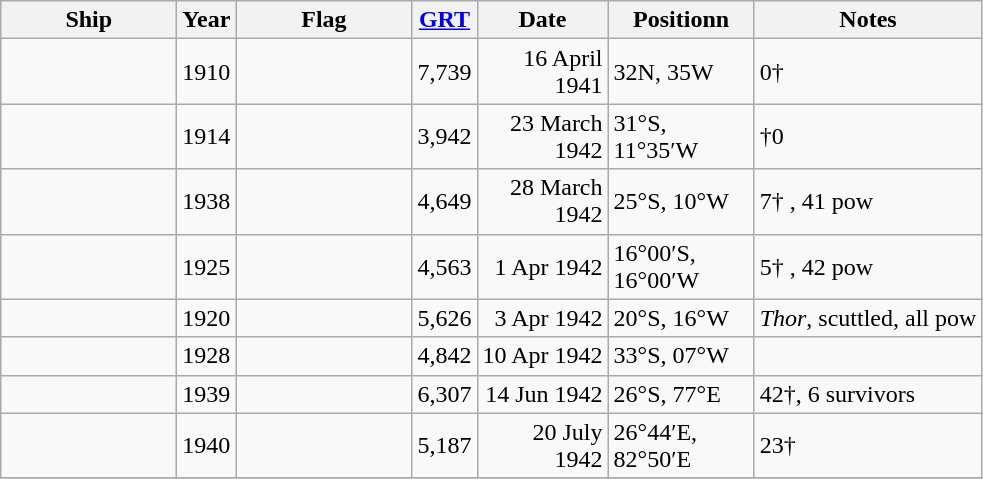<table class="wikitable sortable">
<tr>
<th scope="col" width="110px">Ship</th>
<th scope="col" width="20px">Year</th>
<th scope="col" width="110px">Flag</th>
<th scope="col" width="30px"><a href='#'>GRT</a></th>
<th scope="col" width="80px">Date</th>
<th scope="col" width="90px">Positionn</th>
<th>Notes</th>
</tr>
<tr>
<td align="left"></td>
<td align="left">1910</td>
<td align="left"></td>
<td align="right">7,739</td>
<td align="right">16 April 1941</td>
<td align="left">32N, 35W</td>
<td align="left">0†</td>
</tr>
<tr>
<td align="left"></td>
<td align="left">1914</td>
<td align="left"></td>
<td align="right">3,942</td>
<td align="right">23 March 1942</td>
<td align="left">31°S, 11°35′W</td>
<td align="left">†0</td>
</tr>
<tr>
<td align="left"></td>
<td align="left">1938</td>
<td align="left"></td>
<td align="right">4,649</td>
<td align="right">28 March 1942</td>
<td align="left">25°S, 10°W</td>
<td align="left">7† , 41 pow</td>
</tr>
<tr>
<td align="left"></td>
<td align="left">1925</td>
<td align="left"></td>
<td align="right">4,563</td>
<td align="right">1 Apr 1942</td>
<td align="left">16°00′S, 16°00′W</td>
<td align="left">5† , 42 pow</td>
</tr>
<tr>
<td align="left"></td>
<td align="left">1920</td>
<td align="left"></td>
<td align="right">5,626</td>
<td align="right">3 Apr 1942</td>
<td align="left">20°S, 16°W</td>
<td align="left"><em>Thor</em>, scuttled, all pow</td>
</tr>
<tr>
<td align="left"></td>
<td align="left">1928</td>
<td align="left"></td>
<td align="right">4,842</td>
<td align="right">10 Apr 1942</td>
<td align="left">33°S, 07°W</td>
<td align="left"></td>
</tr>
<tr>
<td align="left"></td>
<td align="left">1939</td>
<td align="left"></td>
<td align="right">6,307</td>
<td align="right">14 Jun 1942</td>
<td align="left">26°S, 77°E</td>
<td align="left">42†, 6 survivors</td>
</tr>
<tr>
<td align="left"></td>
<td align="left">1940</td>
<td align="left"></td>
<td align="right">5,187</td>
<td align="right">20 July 1942</td>
<td align="left">26°44′E, 82°50′E</td>
<td align="left">23†</td>
</tr>
<tr>
</tr>
</table>
